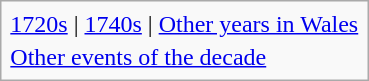<table class="infobox" id="toc">
<tr>
<td align="left"><a href='#'>1720s</a> | <a href='#'>1740s</a> | <a href='#'>Other years in Wales</a></td>
</tr>
<tr>
<td><a href='#'>Other events of the decade</a></td>
</tr>
</table>
